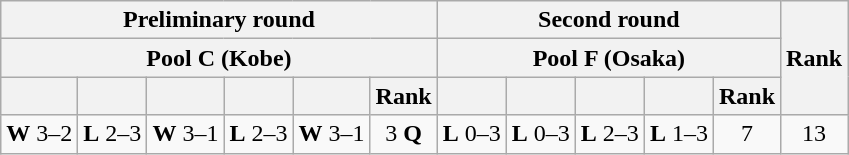<table class="wikitable" style="font-size:100%;">
<tr>
<th colspan=6>Preliminary round</th>
<th colspan=5>Second round</th>
<th rowspan=3>Rank</th>
</tr>
<tr>
<th colspan=6>Pool C (Kobe)</th>
<th colspan=5>Pool F (Osaka)</th>
</tr>
<tr>
<th></th>
<th></th>
<th></th>
<th></th>
<th></th>
<th>Rank</th>
<th></th>
<th></th>
<th></th>
<th></th>
<th>Rank</th>
</tr>
<tr align=center>
<td><strong>W</strong> 3–2</td>
<td><strong>L</strong> 2–3</td>
<td><strong>W</strong> 3–1</td>
<td><strong>L</strong> 2–3</td>
<td><strong>W</strong> 3–1</td>
<td>3 <strong>Q</strong></td>
<td><strong>L</strong> 0–3</td>
<td><strong>L</strong> 0–3</td>
<td><strong>L</strong> 2–3</td>
<td><strong>L</strong> 1–3</td>
<td>7</td>
<td>13</td>
</tr>
</table>
